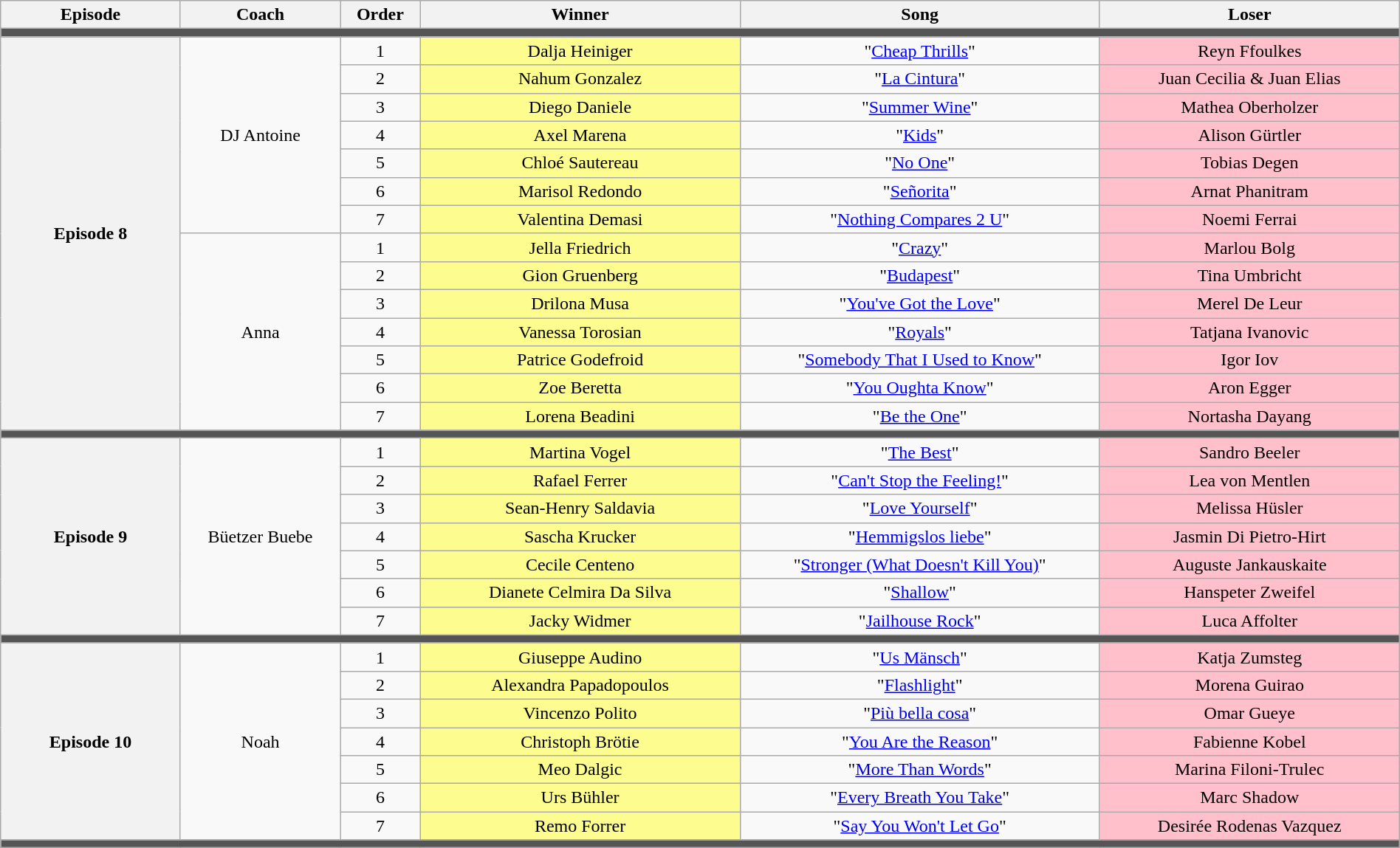<table class="wikitable" style="text-align: center; width:100%;">
<tr>
<th style="width:09%;">Episode</th>
<th style="width:08%;">Coach</th>
<th style="width:04%;">Order</th>
<th style="width:16%;">Winner</th>
<th style="width:18%;">Song</th>
<th style="width:15%;">Loser</th>
</tr>
<tr>
<td colspan="6" style="background:#555;"></td>
</tr>
<tr>
<th rowspan="14">Episode 8<br><small></small></th>
<td rowspan="7">DJ Antoine</td>
<td>1</td>
<td style="background:#FDFC8F;">Dalja Heiniger</td>
<td>"<a href='#'>Cheap Thrills</a>"</td>
<td bgcolor=pink>Reyn Ffoulkes</td>
</tr>
<tr>
<td>2</td>
<td style="background:#FDFC8F;">Nahum Gonzalez</td>
<td>"<a href='#'>La Cintura</a>"</td>
<td bgcolor=pink>Juan Cecilia & Juan Elias</td>
</tr>
<tr>
<td>3</td>
<td style="background:#FDFC8F;">Diego Daniele</td>
<td>"<a href='#'>Summer Wine</a>"</td>
<td bgcolor=pink>Mathea Oberholzer</td>
</tr>
<tr>
<td>4</td>
<td style="background:#FDFC8F;">Axel Marena</td>
<td>"<a href='#'>Kids</a>"</td>
<td bgcolor=pink>Alison Gürtler</td>
</tr>
<tr>
<td>5</td>
<td style="background:#FDFC8F;">Chloé Sautereau</td>
<td>"<a href='#'>No One</a>"</td>
<td bgcolor=pink>Tobias Degen</td>
</tr>
<tr>
<td>6</td>
<td style="background:#FDFC8F;">Marisol Redondo</td>
<td>"<a href='#'>Señorita</a>"</td>
<td bgcolor=pink>Arnat Phanitram</td>
</tr>
<tr>
<td>7</td>
<td style="background:#FDFC8F;">Valentina Demasi</td>
<td>"<a href='#'>Nothing Compares 2 U</a>"</td>
<td bgcolor=pink>Noemi Ferrai</td>
</tr>
<tr>
<td rowspan="7">Anna</td>
<td>1</td>
<td style="background:#FDFC8F;">Jella Friedrich</td>
<td>"<a href='#'>Crazy</a>"</td>
<td bgcolor=pink>Marlou Bolg</td>
</tr>
<tr>
<td>2</td>
<td style="background:#FDFC8F;">Gion Gruenberg</td>
<td>"<a href='#'>Budapest</a>"</td>
<td bgcolor=pink>Tina Umbricht</td>
</tr>
<tr>
<td>3</td>
<td style="background:#FDFC8F;">Drilona Musa</td>
<td>"<a href='#'>You've Got the Love</a>"</td>
<td bgcolor=pink>Merel De Leur</td>
</tr>
<tr>
<td>4</td>
<td style="background:#FDFC8F;">Vanessa Torosian</td>
<td>"<a href='#'>Royals</a>"</td>
<td bgcolor=pink>Tatjana Ivanovic</td>
</tr>
<tr>
<td>5</td>
<td style="background:#FDFC8F;">Patrice Godefroid</td>
<td>"<a href='#'>Somebody That I Used to Know</a>"</td>
<td bgcolor=pink>Igor Iov</td>
</tr>
<tr>
<td>6</td>
<td style="background:#FDFC8F;">Zoe Beretta</td>
<td>"<a href='#'>You Oughta Know</a>"</td>
<td bgcolor=pink>Aron Egger</td>
</tr>
<tr>
<td>7</td>
<td style="background:#FDFC8F;">Lorena Beadini</td>
<td>"<a href='#'>Be the One</a>"</td>
<td bgcolor=pink>Nortasha Dayang</td>
</tr>
<tr>
<td colspan="6" style="background:#555;"></td>
</tr>
<tr>
<th rowspan="7">Episode 9<br><small></small></th>
<td rowspan="7">Büetzer Buebe</td>
<td>1</td>
<td style="background:#FDFC8F;">Martina Vogel</td>
<td>"<a href='#'>The Best</a>"</td>
<td bgcolor=pink>Sandro Beeler</td>
</tr>
<tr>
<td>2</td>
<td style="background:#FDFC8F;">Rafael Ferrer</td>
<td>"<a href='#'>Can't Stop the Feeling!</a>"</td>
<td bgcolor=pink>Lea von Mentlen</td>
</tr>
<tr>
<td>3</td>
<td style="background:#FDFC8F;">Sean-Henry Saldavia</td>
<td>"<a href='#'>Love Yourself</a>"</td>
<td bgcolor=pink>Melissa Hüsler</td>
</tr>
<tr>
<td>4</td>
<td style="background:#FDFC8F;">Sascha Krucker</td>
<td>"<a href='#'>Hemmigslos liebe</a>"</td>
<td bgcolor=pink>Jasmin Di Pietro-Hirt</td>
</tr>
<tr>
<td>5</td>
<td style="background:#FDFC8F;">Cecile Centeno</td>
<td>"<a href='#'>Stronger (What Doesn't Kill You)</a>"</td>
<td bgcolor=pink>Auguste Jankauskaite</td>
</tr>
<tr>
<td>6</td>
<td style="background:#FDFC8F;">Dianete Celmira Da Silva</td>
<td>"<a href='#'>Shallow</a>"</td>
<td bgcolor=pink>Hanspeter Zweifel</td>
</tr>
<tr>
<td>7</td>
<td style="background:#FDFC8F;">Jacky Widmer</td>
<td>"<a href='#'>Jailhouse Rock</a>"</td>
<td bgcolor=pink>Luca Affolter</td>
</tr>
<tr>
<td colspan="6" style="background:#555;"></td>
</tr>
<tr>
<th rowspan="7">Episode 10<br><small></small></th>
<td rowspan="7">Noah</td>
<td>1</td>
<td style="background:#FDFC8F;">Giuseppe Audino</td>
<td>"<a href='#'>Us Mänsch</a>"</td>
<td bgcolor=pink>Katja Zumsteg</td>
</tr>
<tr>
<td>2</td>
<td style="background:#FDFC8F;">Alexandra Papadopoulos</td>
<td>"<a href='#'>Flashlight</a>"</td>
<td bgcolor=pink>Morena Guirao</td>
</tr>
<tr>
<td>3</td>
<td style="background:#FDFC8F;">Vincenzo Polito</td>
<td>"<a href='#'>Più bella cosa</a>"</td>
<td bgcolor=pink>Omar Gueye</td>
</tr>
<tr>
<td>4</td>
<td style="background:#FDFC8F;">Christoph Brötie</td>
<td>"<a href='#'>You Are the Reason</a>"</td>
<td bgcolor=pink>Fabienne Kobel</td>
</tr>
<tr>
<td>5</td>
<td style="background:#FDFC8F;">Meo Dalgic</td>
<td>"<a href='#'>More Than Words</a>"</td>
<td bgcolor=pink>Marina Filoni-Trulec</td>
</tr>
<tr>
<td>6</td>
<td style="background:#FDFC8F;">Urs Bühler</td>
<td>"<a href='#'>Every Breath You Take</a>"</td>
<td bgcolor=pink>Marc Shadow</td>
</tr>
<tr>
<td>7</td>
<td style="background:#FDFC8F;">Remo Forrer</td>
<td>"<a href='#'>Say You Won't Let Go</a>"</td>
<td bgcolor=pink>Desirée Rodenas Vazquez</td>
</tr>
<tr>
<td colspan="6" style="background:#555;"></td>
</tr>
</table>
